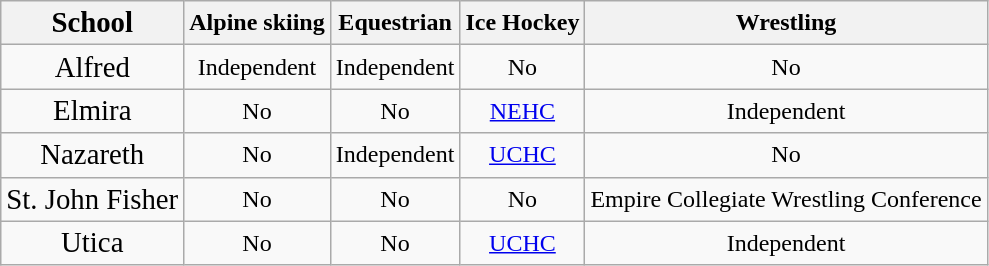<table class="wikitable" style="text-align:center;">
<tr>
<th><big>School </big></th>
<th>Alpine skiing</th>
<th>Equestrian</th>
<th>Ice Hockey</th>
<th>Wrestling</th>
</tr>
<tr>
<td><big>Alfred</big></td>
<td>Independent</td>
<td>Independent</td>
<td>No</td>
<td>No</td>
</tr>
<tr>
<td><big>Elmira</big></td>
<td>No</td>
<td>No</td>
<td><a href='#'>NEHC</a></td>
<td>Independent</td>
</tr>
<tr>
<td><big>Nazareth</big></td>
<td>No</td>
<td>Independent</td>
<td><a href='#'>UCHC</a></td>
<td>No</td>
</tr>
<tr>
<td><big>St. John Fisher</big></td>
<td>No</td>
<td>No</td>
<td>No</td>
<td>Empire Collegiate Wrestling Conference</td>
</tr>
<tr>
<td><big>Utica</big></td>
<td>No</td>
<td>No</td>
<td><a href='#'>UCHC</a></td>
<td>Independent</td>
</tr>
</table>
